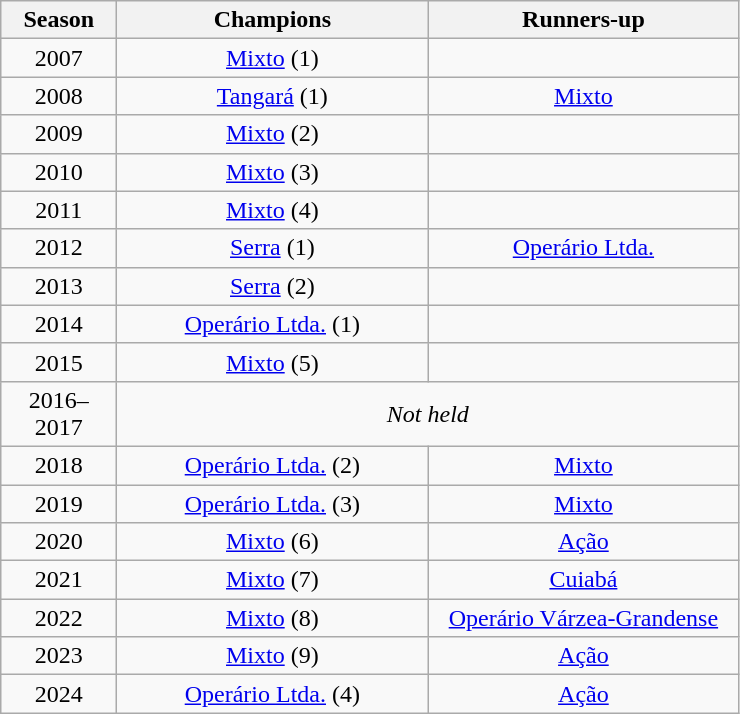<table class="wikitable" style="text-align:center; margin-left:1em;">
<tr>
<th style="width:70px">Season</th>
<th style="width:200px">Champions</th>
<th style="width:200px">Runners-up</th>
</tr>
<tr>
<td>2007</td>
<td><a href='#'>Mixto</a> (1)</td>
<td></td>
</tr>
<tr>
<td>2008</td>
<td><a href='#'>Tangará</a> (1)</td>
<td><a href='#'>Mixto</a></td>
</tr>
<tr>
<td>2009</td>
<td><a href='#'>Mixto</a> (2)</td>
<td></td>
</tr>
<tr>
<td>2010</td>
<td><a href='#'>Mixto</a> (3)</td>
<td></td>
</tr>
<tr>
<td>2011</td>
<td><a href='#'>Mixto</a> (4)</td>
<td></td>
</tr>
<tr>
<td>2012</td>
<td><a href='#'>Serra</a> (1)</td>
<td><a href='#'>Operário Ltda.</a></td>
</tr>
<tr>
<td>2013</td>
<td><a href='#'>Serra</a> (2)</td>
<td></td>
</tr>
<tr>
<td>2014</td>
<td><a href='#'>Operário Ltda.</a> (1)</td>
<td></td>
</tr>
<tr>
<td>2015</td>
<td><a href='#'>Mixto</a> (5)</td>
<td></td>
</tr>
<tr>
<td>2016–2017</td>
<td colspan=2 align=center><em>Not held</em></td>
</tr>
<tr>
<td>2018</td>
<td><a href='#'>Operário Ltda.</a> (2)</td>
<td><a href='#'>Mixto</a></td>
</tr>
<tr>
<td>2019</td>
<td><a href='#'>Operário Ltda.</a> (3)</td>
<td><a href='#'>Mixto</a></td>
</tr>
<tr>
<td>2020</td>
<td><a href='#'>Mixto</a> (6)</td>
<td><a href='#'>Ação</a></td>
</tr>
<tr>
<td>2021</td>
<td><a href='#'>Mixto</a> (7)</td>
<td><a href='#'>Cuiabá</a></td>
</tr>
<tr>
<td>2022</td>
<td><a href='#'>Mixto</a> (8)</td>
<td><a href='#'>Operário Várzea-Grandense</a></td>
</tr>
<tr>
<td>2023</td>
<td><a href='#'>Mixto</a> (9)</td>
<td><a href='#'>Ação</a></td>
</tr>
<tr>
<td>2024</td>
<td><a href='#'>Operário Ltda.</a> (4)</td>
<td><a href='#'>Ação</a></td>
</tr>
</table>
